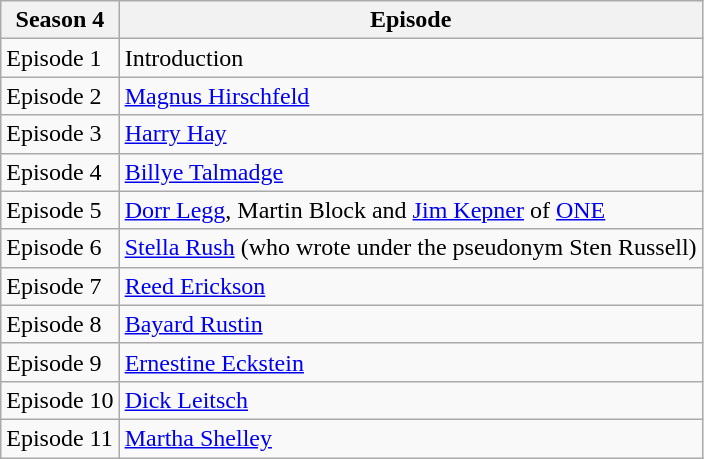<table class="wikitable sortable">
<tr>
<th>Season 4</th>
<th>Episode</th>
</tr>
<tr>
<td>Episode 1</td>
<td>Introduction</td>
</tr>
<tr>
<td>Episode 2</td>
<td><a href='#'>Magnus Hirschfeld</a></td>
</tr>
<tr>
<td>Episode 3</td>
<td><a href='#'>Harry Hay</a></td>
</tr>
<tr>
<td>Episode 4</td>
<td><a href='#'>Billye Talmadge</a></td>
</tr>
<tr>
<td>Episode 5</td>
<td><a href='#'>Dorr Legg</a>, Martin Block and <a href='#'>Jim Kepner</a> of <a href='#'>ONE</a></td>
</tr>
<tr>
<td>Episode 6</td>
<td><a href='#'>Stella Rush</a> (who wrote under the pseudonym Sten Russell)</td>
</tr>
<tr>
<td>Episode 7</td>
<td><a href='#'>Reed Erickson</a></td>
</tr>
<tr>
<td>Episode 8</td>
<td><a href='#'>Bayard Rustin</a></td>
</tr>
<tr>
<td>Episode 9</td>
<td><a href='#'>Ernestine Eckstein</a></td>
</tr>
<tr>
<td>Episode 10</td>
<td><a href='#'>Dick Leitsch</a></td>
</tr>
<tr>
<td>Episode 11</td>
<td><a href='#'>Martha Shelley</a></td>
</tr>
</table>
